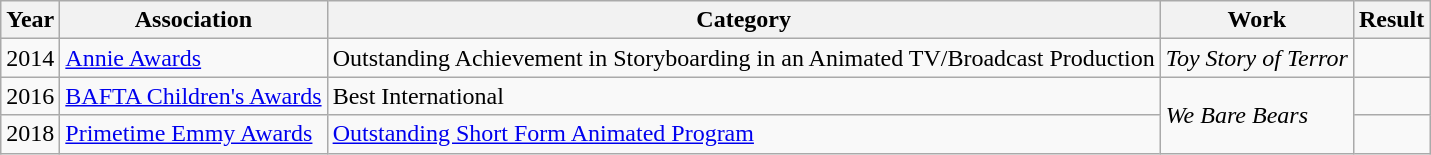<table class="wikitable">
<tr>
<th>Year</th>
<th>Association</th>
<th>Category</th>
<th>Work</th>
<th>Result</th>
</tr>
<tr>
<td>2014</td>
<td><a href='#'>Annie Awards</a></td>
<td>Outstanding Achievement in Storyboarding in an Animated TV/Broadcast Production</td>
<td><em>Toy Story of Terror</em></td>
<td></td>
</tr>
<tr>
<td>2016</td>
<td><a href='#'>BAFTA Children's Awards</a></td>
<td>Best International</td>
<td rowspan="2"><em>We Bare Bears</em></td>
<td></td>
</tr>
<tr>
<td>2018</td>
<td><a href='#'>Primetime Emmy Awards</a></td>
<td><a href='#'>Outstanding Short Form Animated Program</a></td>
<td></td>
</tr>
</table>
